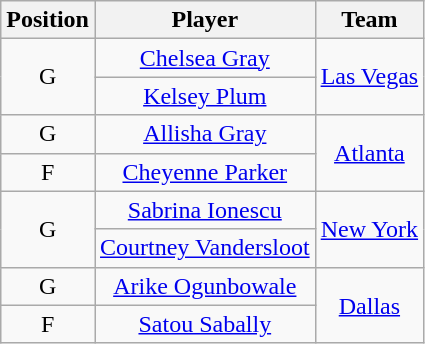<table class="wikitable sortable" style="text-align:center;">
<tr>
<th>Position</th>
<th>Player</th>
<th>Team</th>
</tr>
<tr>
<td rowspan=2>G</td>
<td><a href='#'>Chelsea Gray</a></td>
<td rowspan=2><a href='#'>Las Vegas</a></td>
</tr>
<tr>
<td><a href='#'>Kelsey Plum</a></td>
</tr>
<tr>
<td>G</td>
<td><a href='#'>Allisha Gray</a></td>
<td rowspan=2><a href='#'>Atlanta</a></td>
</tr>
<tr>
<td>F</td>
<td><a href='#'>Cheyenne Parker</a></td>
</tr>
<tr>
<td rowspan=2>G</td>
<td><a href='#'>Sabrina Ionescu</a></td>
<td rowspan=2><a href='#'>New York</a></td>
</tr>
<tr>
<td><a href='#'>Courtney Vandersloot</a></td>
</tr>
<tr>
<td>G</td>
<td><a href='#'>Arike Ogunbowale</a></td>
<td rowspan=2><a href='#'>Dallas</a></td>
</tr>
<tr>
<td>F</td>
<td><a href='#'>Satou Sabally</a></td>
</tr>
</table>
